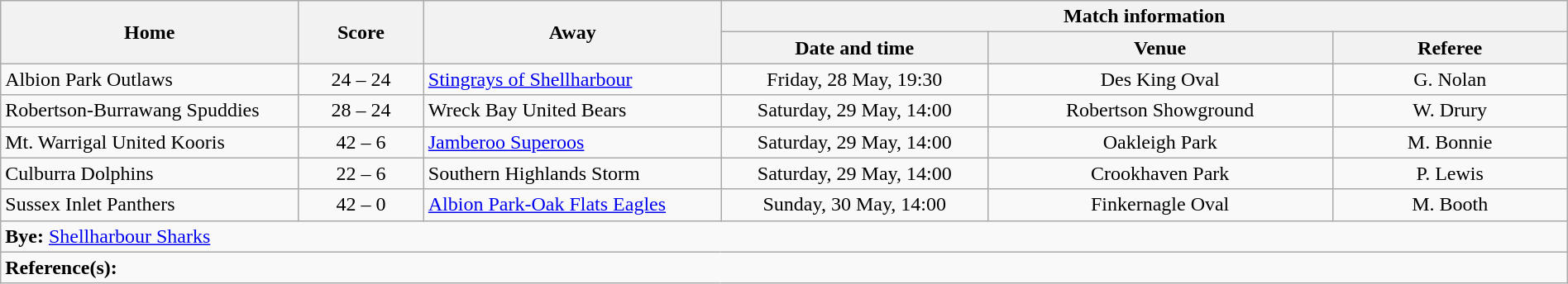<table class="wikitable" width="100% text-align:center;">
<tr>
<th rowspan="2" width="19%">Home</th>
<th rowspan="2" width="8%">Score</th>
<th rowspan="2" width="19%">Away</th>
<th colspan="3">Match information</th>
</tr>
<tr bgcolor="#CCCCCC">
<th width="17%">Date and time</th>
<th width="22%">Venue</th>
<th>Referee</th>
</tr>
<tr>
<td> Albion Park Outlaws</td>
<td style="text-align:center;">24 – 24</td>
<td> <a href='#'>Stingrays of Shellharbour</a></td>
<td style="text-align:center;">Friday, 28 May, 19:30</td>
<td style="text-align:center;">Des King Oval</td>
<td style="text-align:center;">G. Nolan</td>
</tr>
<tr>
<td> Robertson-Burrawang Spuddies</td>
<td style="text-align:center;">28 – 24</td>
<td> Wreck Bay United Bears</td>
<td style="text-align:center;">Saturday, 29 May, 14:00</td>
<td style="text-align:center;">Robertson Showground</td>
<td style="text-align:center;">W. Drury</td>
</tr>
<tr>
<td> Mt. Warrigal United Kooris</td>
<td style="text-align:center;">42 – 6</td>
<td> <a href='#'>Jamberoo Superoos</a></td>
<td style="text-align:center;">Saturday, 29 May, 14:00</td>
<td style="text-align:center;">Oakleigh Park</td>
<td style="text-align:center;">M. Bonnie</td>
</tr>
<tr>
<td> Culburra Dolphins</td>
<td style="text-align:center;">22 – 6</td>
<td> Southern Highlands Storm</td>
<td style="text-align:center;">Saturday, 29 May, 14:00</td>
<td style="text-align:center;">Crookhaven Park</td>
<td style="text-align:center;">P. Lewis</td>
</tr>
<tr>
<td> Sussex Inlet Panthers</td>
<td style="text-align:center;">42 – 0</td>
<td> <a href='#'>Albion Park-Oak Flats Eagles</a></td>
<td style="text-align:center;">Sunday, 30 May, 14:00</td>
<td style="text-align:center;">Finkernagle Oval</td>
<td style="text-align:center;">M. Booth</td>
</tr>
<tr>
<td colspan="6" align="centre"><strong>Bye:</strong>  <a href='#'>Shellharbour Sharks</a></td>
</tr>
<tr>
<td colspan="6"><strong>Reference(s):</strong> </td>
</tr>
</table>
